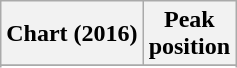<table class="wikitable sortable plainrowheaders" style="text-align:center">
<tr>
<th>Chart (2016)</th>
<th>Peak<br>position</th>
</tr>
<tr>
</tr>
<tr>
</tr>
</table>
